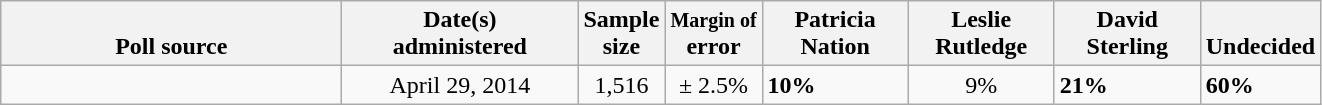<table class="wikitable">
<tr valign= bottom>
<th style="width:220px;">Poll source</th>
<th style="width:150px;">Date(s)<br>administered</th>
<th class=small>Sample<br>size</th>
<th class=small><small>Margin of</small><br>error</th>
<th style="width:90px;">Patricia<br>Nation</th>
<th style="width:90px;">Leslie<br>Rutledge</th>
<th style="width:90px;">David<br>Sterling</th>
<th style="width:50px;">Undecided</th>
</tr>
<tr>
<td></td>
<td align=center>April 29, 2014</td>
<td align=center>1,516</td>
<td align=center>± 2.5%</td>
<td><strong>10%</strong></td>
<td align=center>9%</td>
<td><strong>21%</strong></td>
<td><strong>60%</strong></td>
</tr>
</table>
